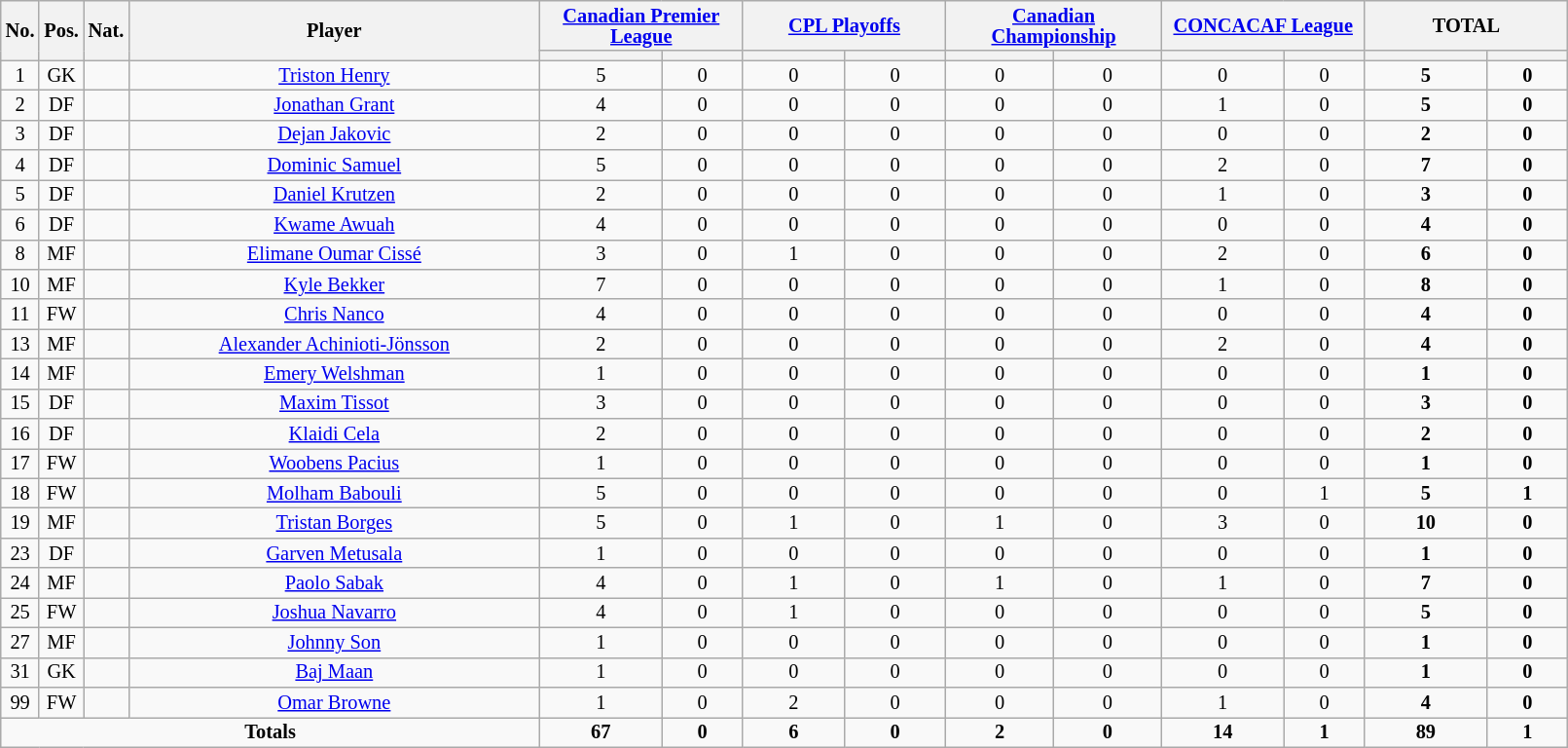<table class="wikitable sortable alternance" style="font-size:85%; text-align:center; line-height:14px; width:85%;">
<tr>
<th rowspan="2" width=10>No.</th>
<th rowspan="2" width=10>Pos.</th>
<th rowspan="2" width=10>Nat.</th>
<th rowspan="2" scope="col" style="width:275px;">Player</th>
<th colspan="2" width=80><a href='#'>Canadian Premier League</a></th>
<th colspan="2" width=80><a href='#'>CPL Playoffs</a></th>
<th colspan="2" width=80><a href='#'>Canadian Championship</a></th>
<th colspan="2" width=80><a href='#'>CONCACAF League</a></th>
<th colspan="2" width=80>TOTAL</th>
</tr>
<tr>
<th></th>
<th></th>
<th></th>
<th></th>
<th></th>
<th></th>
<th></th>
<th></th>
<th></th>
<th></th>
</tr>
<tr>
<td>1</td>
<td>GK</td>
<td></td>
<td><a href='#'>Triston Henry</a></td>
<td>5</td>
<td>0</td>
<td>0</td>
<td>0</td>
<td>0</td>
<td>0</td>
<td>0</td>
<td>0</td>
<td><strong>5</strong></td>
<td><strong>0</strong></td>
</tr>
<tr>
<td>2</td>
<td>DF</td>
<td></td>
<td><a href='#'>Jonathan Grant</a></td>
<td>4</td>
<td>0</td>
<td>0</td>
<td>0</td>
<td>0</td>
<td>0</td>
<td>1</td>
<td>0</td>
<td><strong>5</strong></td>
<td><strong>0</strong></td>
</tr>
<tr>
<td>3</td>
<td>DF</td>
<td></td>
<td><a href='#'>Dejan Jakovic</a></td>
<td>2</td>
<td>0</td>
<td>0</td>
<td>0</td>
<td>0</td>
<td>0</td>
<td>0</td>
<td>0</td>
<td><strong>2</strong></td>
<td><strong>0</strong></td>
</tr>
<tr>
<td>4</td>
<td>DF</td>
<td></td>
<td><a href='#'>Dominic Samuel</a></td>
<td>5</td>
<td>0</td>
<td>0</td>
<td>0</td>
<td>0</td>
<td>0</td>
<td>2</td>
<td>0</td>
<td><strong>7</strong></td>
<td><strong>0</strong></td>
</tr>
<tr>
<td>5</td>
<td>DF</td>
<td></td>
<td><a href='#'>Daniel Krutzen</a></td>
<td>2</td>
<td>0</td>
<td>0</td>
<td>0</td>
<td>0</td>
<td>0</td>
<td>1</td>
<td>0</td>
<td><strong>3</strong></td>
<td><strong>0</strong></td>
</tr>
<tr>
<td>6</td>
<td>DF</td>
<td></td>
<td><a href='#'>Kwame Awuah</a></td>
<td>4</td>
<td>0</td>
<td>0</td>
<td>0</td>
<td>0</td>
<td>0</td>
<td>0</td>
<td>0</td>
<td><strong>4</strong></td>
<td><strong>0</strong></td>
</tr>
<tr>
<td>8</td>
<td>MF</td>
<td></td>
<td><a href='#'>Elimane Oumar Cissé</a></td>
<td>3</td>
<td>0</td>
<td>1</td>
<td>0</td>
<td>0</td>
<td>0</td>
<td>2</td>
<td>0</td>
<td><strong>6</strong></td>
<td><strong>0</strong></td>
</tr>
<tr>
<td>10</td>
<td>MF</td>
<td></td>
<td><a href='#'>Kyle Bekker</a></td>
<td>7</td>
<td>0</td>
<td>0</td>
<td>0</td>
<td>0</td>
<td>0</td>
<td>1</td>
<td>0</td>
<td><strong>8</strong></td>
<td><strong>0</strong></td>
</tr>
<tr>
<td>11</td>
<td>FW</td>
<td></td>
<td><a href='#'>Chris Nanco</a></td>
<td>4</td>
<td>0</td>
<td>0</td>
<td>0</td>
<td>0</td>
<td>0</td>
<td>0</td>
<td>0</td>
<td><strong>4</strong></td>
<td><strong>0</strong></td>
</tr>
<tr>
<td>13</td>
<td>MF</td>
<td></td>
<td><a href='#'>Alexander Achinioti-Jönsson</a></td>
<td>2</td>
<td>0</td>
<td>0</td>
<td>0</td>
<td>0</td>
<td>0</td>
<td>2</td>
<td>0</td>
<td><strong>4</strong></td>
<td><strong>0</strong></td>
</tr>
<tr>
<td>14</td>
<td>MF</td>
<td></td>
<td><a href='#'>Emery Welshman</a></td>
<td>1</td>
<td>0</td>
<td>0</td>
<td>0</td>
<td>0</td>
<td>0</td>
<td>0</td>
<td>0</td>
<td><strong>1</strong></td>
<td><strong>0</strong></td>
</tr>
<tr>
<td>15</td>
<td>DF</td>
<td></td>
<td><a href='#'>Maxim Tissot</a></td>
<td>3</td>
<td>0</td>
<td>0</td>
<td>0</td>
<td>0</td>
<td>0</td>
<td>0</td>
<td>0</td>
<td><strong>3</strong></td>
<td><strong>0</strong></td>
</tr>
<tr>
<td>16</td>
<td>DF</td>
<td></td>
<td><a href='#'>Klaidi Cela</a></td>
<td>2</td>
<td>0</td>
<td>0</td>
<td>0</td>
<td>0</td>
<td>0</td>
<td>0</td>
<td>0</td>
<td><strong>2</strong></td>
<td><strong>0</strong></td>
</tr>
<tr>
<td>17</td>
<td>FW</td>
<td></td>
<td><a href='#'>Woobens Pacius</a></td>
<td>1</td>
<td>0</td>
<td>0</td>
<td>0</td>
<td>0</td>
<td>0</td>
<td>0</td>
<td>0</td>
<td><strong>1</strong></td>
<td><strong>0</strong></td>
</tr>
<tr>
<td>18</td>
<td>FW</td>
<td></td>
<td><a href='#'>Molham Babouli</a></td>
<td>5</td>
<td>0</td>
<td>0</td>
<td>0</td>
<td>0</td>
<td>0</td>
<td>0</td>
<td>1</td>
<td><strong>5</strong></td>
<td><strong>1</strong></td>
</tr>
<tr>
<td>19</td>
<td>MF</td>
<td></td>
<td><a href='#'>Tristan Borges</a></td>
<td>5</td>
<td>0</td>
<td>1</td>
<td>0</td>
<td>1</td>
<td>0</td>
<td>3</td>
<td>0</td>
<td><strong>10</strong></td>
<td><strong>0</strong></td>
</tr>
<tr>
<td>23</td>
<td>DF</td>
<td></td>
<td><a href='#'>Garven Metusala</a></td>
<td>1</td>
<td>0</td>
<td>0</td>
<td>0</td>
<td>0</td>
<td>0</td>
<td>0</td>
<td>0</td>
<td><strong>1</strong></td>
<td><strong>0</strong></td>
</tr>
<tr>
<td>24</td>
<td>MF</td>
<td></td>
<td><a href='#'>Paolo Sabak</a></td>
<td>4</td>
<td>0</td>
<td>1</td>
<td>0</td>
<td>1</td>
<td>0</td>
<td>1</td>
<td>0</td>
<td><strong>7</strong></td>
<td><strong>0</strong></td>
</tr>
<tr>
<td>25</td>
<td>FW</td>
<td></td>
<td><a href='#'>Joshua Navarro</a></td>
<td>4</td>
<td>0</td>
<td>1</td>
<td>0</td>
<td>0</td>
<td>0</td>
<td>0</td>
<td>0</td>
<td><strong>5</strong></td>
<td><strong>0</strong></td>
</tr>
<tr>
<td>27</td>
<td>MF</td>
<td></td>
<td><a href='#'>Johnny Son</a></td>
<td>1</td>
<td>0</td>
<td>0</td>
<td>0</td>
<td>0</td>
<td>0</td>
<td>0</td>
<td>0</td>
<td><strong>1</strong></td>
<td><strong>0</strong></td>
</tr>
<tr>
<td>31</td>
<td>GK</td>
<td></td>
<td><a href='#'>Baj Maan</a></td>
<td>1</td>
<td>0</td>
<td>0</td>
<td>0</td>
<td>0</td>
<td>0</td>
<td>0</td>
<td>0</td>
<td><strong>1</strong></td>
<td><strong>0</strong></td>
</tr>
<tr>
<td>99</td>
<td>FW</td>
<td></td>
<td><a href='#'>Omar Browne</a></td>
<td>1</td>
<td>0</td>
<td>2</td>
<td>0</td>
<td>0</td>
<td>0</td>
<td>1</td>
<td>0</td>
<td><strong>4</strong></td>
<td><strong>0</strong></td>
</tr>
<tr class="sortbottom">
<td colspan="4"><strong>Totals</strong></td>
<td><strong>67</strong></td>
<td><strong>0</strong></td>
<td><strong>6</strong></td>
<td><strong>0</strong></td>
<td><strong>2</strong></td>
<td><strong>0</strong></td>
<td><strong>14</strong></td>
<td><strong>1</strong></td>
<td><strong>89</strong></td>
<td><strong>1</strong></td>
</tr>
</table>
